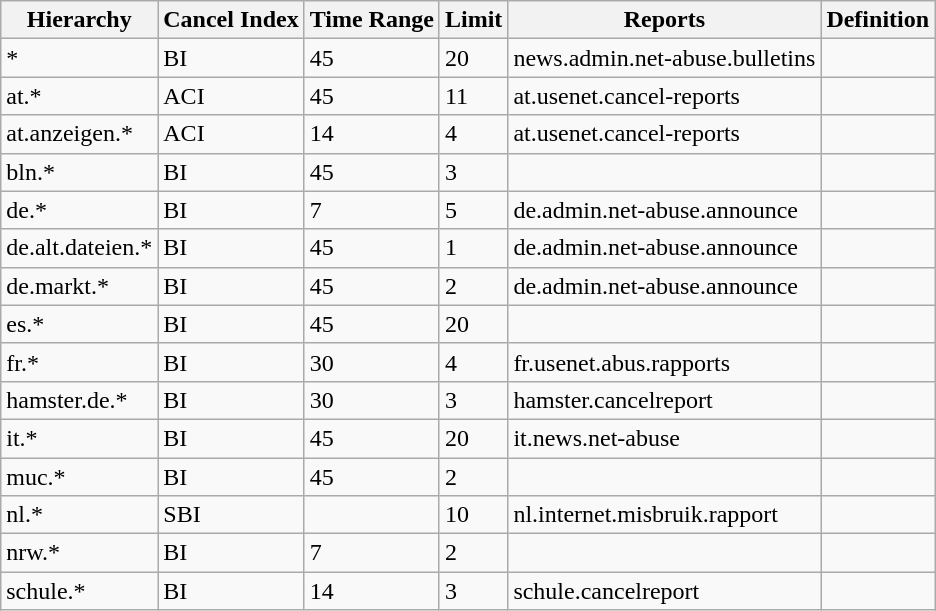<table class="wikitable">
<tr>
<th>Hierarchy</th>
<th>Cancel Index</th>
<th>Time Range</th>
<th>Limit</th>
<th>Reports</th>
<th>Definition</th>
</tr>
<tr>
<td>*</td>
<td>BI</td>
<td>45</td>
<td>20</td>
<td>news.admin.net-abuse.bulletins</td>
<td></td>
</tr>
<tr>
<td>at.*</td>
<td>ACI</td>
<td>45</td>
<td>11</td>
<td>at.usenet.cancel-reports</td>
<td></td>
</tr>
<tr>
<td>at.anzeigen.*</td>
<td>ACI</td>
<td>14</td>
<td>4</td>
<td>at.usenet.cancel-reports</td>
<td></td>
</tr>
<tr>
<td>bln.*</td>
<td>BI</td>
<td>45</td>
<td>3</td>
<td></td>
<td></td>
</tr>
<tr>
<td>de.*</td>
<td>BI</td>
<td>7</td>
<td>5</td>
<td>de.admin.net-abuse.announce</td>
<td></td>
</tr>
<tr>
<td>de.alt.dateien.*</td>
<td>BI</td>
<td>45</td>
<td>1</td>
<td>de.admin.net-abuse.announce</td>
<td></td>
</tr>
<tr>
<td>de.markt.*</td>
<td>BI</td>
<td>45</td>
<td>2</td>
<td>de.admin.net-abuse.announce</td>
<td></td>
</tr>
<tr>
<td>es.*</td>
<td>BI</td>
<td>45</td>
<td>20</td>
<td></td>
<td></td>
</tr>
<tr>
<td>fr.*</td>
<td>BI</td>
<td>30</td>
<td>4</td>
<td>fr.usenet.abus.rapports</td>
<td></td>
</tr>
<tr>
<td>hamster.de.*</td>
<td>BI</td>
<td>30</td>
<td>3</td>
<td>hamster.cancelreport</td>
<td></td>
</tr>
<tr>
<td>it.*</td>
<td>BI</td>
<td>45</td>
<td>20</td>
<td>it.news.net-abuse</td>
<td></td>
</tr>
<tr>
<td>muc.*</td>
<td>BI</td>
<td>45</td>
<td>2</td>
<td></td>
<td></td>
</tr>
<tr>
<td>nl.*</td>
<td>SBI</td>
<td></td>
<td>10</td>
<td>nl.internet.misbruik.rapport</td>
<td></td>
</tr>
<tr>
<td>nrw.*</td>
<td>BI</td>
<td>7</td>
<td>2</td>
<td></td>
<td></td>
</tr>
<tr>
<td>schule.*</td>
<td>BI</td>
<td>14</td>
<td>3</td>
<td>schule.cancelreport</td>
<td></td>
</tr>
</table>
